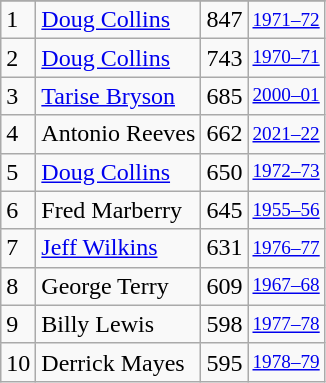<table class="wikitable">
<tr>
</tr>
<tr>
<td>1</td>
<td><a href='#'>Doug Collins</a></td>
<td>847</td>
<td style="font-size:80%;"><a href='#'>1971–72</a></td>
</tr>
<tr>
<td>2</td>
<td><a href='#'>Doug Collins</a></td>
<td>743</td>
<td style="font-size:80%;"><a href='#'>1970–71</a></td>
</tr>
<tr>
<td>3</td>
<td><a href='#'>Tarise Bryson</a></td>
<td>685</td>
<td style="font-size:80%;"><a href='#'>2000–01</a></td>
</tr>
<tr>
<td>4</td>
<td>Antonio Reeves</td>
<td>662</td>
<td style="font-size:80%;"><a href='#'>2021–22</a></td>
</tr>
<tr>
<td>5</td>
<td><a href='#'>Doug Collins</a></td>
<td>650</td>
<td style="font-size:80%;"><a href='#'>1972–73</a></td>
</tr>
<tr>
<td>6</td>
<td>Fred Marberry</td>
<td>645</td>
<td style="font-size:80%;"><a href='#'>1955–56</a></td>
</tr>
<tr>
<td>7</td>
<td><a href='#'>Jeff Wilkins</a></td>
<td>631</td>
<td style="font-size:80%;"><a href='#'>1976–77</a></td>
</tr>
<tr>
<td>8</td>
<td>George Terry</td>
<td>609</td>
<td style="font-size:80%;"><a href='#'>1967–68</a></td>
</tr>
<tr>
<td>9</td>
<td>Billy Lewis</td>
<td>598</td>
<td style="font-size:80%;"><a href='#'>1977–78</a></td>
</tr>
<tr>
<td>10</td>
<td>Derrick Mayes</td>
<td>595</td>
<td style="font-size:80%;"><a href='#'>1978–79</a></td>
</tr>
</table>
